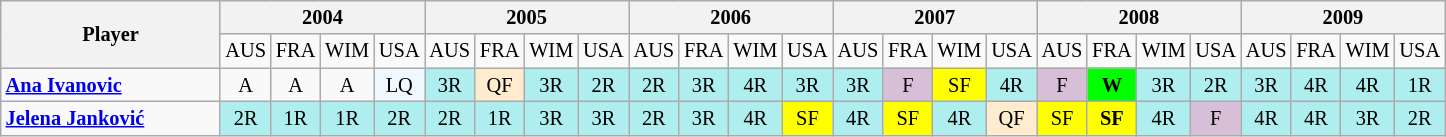<table class=wikitable style=text-align:center;font-size:85%>
<tr>
<th rowspan=2 width=140>Player</th>
<th colspan=4>2004</th>
<th colspan=4>2005</th>
<th colspan=4>2006</th>
<th colspan=4>2007</th>
<th colspan=4>2008</th>
<th colspan=4>2009</th>
</tr>
<tr>
<td>AUS</td>
<td>FRA</td>
<td>WIM</td>
<td>USA</td>
<td>AUS</td>
<td>FRA</td>
<td>WIM</td>
<td>USA</td>
<td>AUS</td>
<td>FRA</td>
<td>WIM</td>
<td>USA</td>
<td>AUS</td>
<td>FRA</td>
<td>WIM</td>
<td>USA</td>
<td>AUS</td>
<td>FRA</td>
<td>WIM</td>
<td>USA</td>
<td>AUS</td>
<td>FRA</td>
<td>WIM</td>
<td>USA</td>
</tr>
<tr>
<td align=left><strong> <a href='#'>Ana Ivanovic</a></strong></td>
<td>A</td>
<td>A</td>
<td>A</td>
<td bgcolor=f0f8ff>LQ</td>
<td bgcolor=afeeee>3R</td>
<td bgcolor=ffebcd>QF</td>
<td bgcolor=afeeee>3R</td>
<td bgcolor=afeeee>2R</td>
<td bgcolor=afeeee>2R</td>
<td bgcolor=afeeee>3R</td>
<td bgcolor=afeeee>4R</td>
<td bgcolor=afeeee>3R</td>
<td bgcolor=afeeee>3R</td>
<td bgcolor=thistle>F</td>
<td bgcolor=yellow>SF</td>
<td bgcolor=afeeee>4R</td>
<td bgcolor=thistle>F</td>
<td bgcolor=lime><strong>W</strong></td>
<td bgcolor=afeeee>3R</td>
<td bgcolor=afeeee>2R</td>
<td bgcolor=afeeee>3R</td>
<td bgcolor=afeeee>4R</td>
<td bgcolor=afeeee>4R</td>
<td bgcolor=afeeee>1R</td>
</tr>
<tr>
<td align=left> <strong><a href='#'>Jelena Janković</a></strong></td>
<td bgcolor=afeeee>2R</td>
<td bgcolor=afeeee>1R</td>
<td bgcolor=afeeee>1R</td>
<td bgcolor=afeeee>2R</td>
<td bgcolor=afeeee>2R</td>
<td bgcolor=afeeee>1R</td>
<td bgcolor=afeeee>3R</td>
<td bgcolor=afeeee>3R</td>
<td bgcolor=afeeee>2R</td>
<td bgcolor=afeeee>3R</td>
<td bgcolor=afeeee>4R</td>
<td bgcolor=yellow>SF</td>
<td bgcolor=afeeee>4R</td>
<td bgcolor=yellow>SF</td>
<td bgcolor=afeeee>4R</td>
<td bgcolor=ffebcd>QF</td>
<td bgcolor=yellow>SF</td>
<td bgcolor=yellow><strong>SF</strong></td>
<td bgcolor=afeeee>4R</td>
<td bgcolor=thistle>F</td>
<td bgcolor=afeeee>4R</td>
<td bgcolor=afeeee>4R</td>
<td bgcolor=afeeee>3R</td>
<td bgcolor=afeeee>2R</td>
</tr>
</table>
